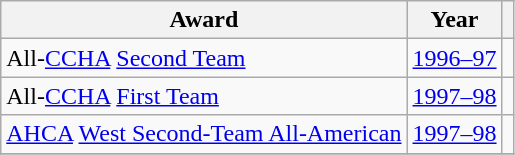<table class="wikitable">
<tr>
<th>Award</th>
<th>Year</th>
<th></th>
</tr>
<tr>
<td>All-<a href='#'>CCHA</a> <a href='#'>Second Team</a></td>
<td><a href='#'>1996–97</a></td>
<td></td>
</tr>
<tr>
<td>All-<a href='#'>CCHA</a> <a href='#'>First Team</a></td>
<td><a href='#'>1997–98</a></td>
<td></td>
</tr>
<tr>
<td><a href='#'>AHCA</a> <a href='#'>West Second-Team All-American</a></td>
<td><a href='#'>1997–98</a></td>
<td></td>
</tr>
<tr>
</tr>
</table>
